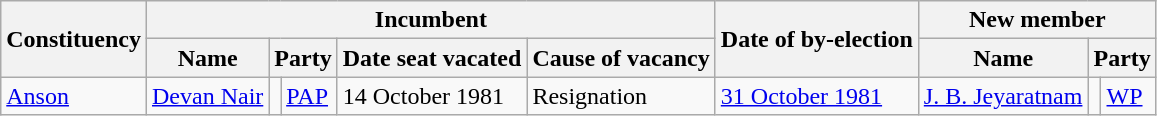<table class="wikitable" border="1">
<tr>
<th rowspan="2">Constituency</th>
<th colspan="5">Incumbent</th>
<th rowspan="2">Date of by-election</th>
<th colspan="3">New member</th>
</tr>
<tr>
<th>Name</th>
<th colspan="2">Party</th>
<th>Date seat vacated</th>
<th>Cause of vacancy</th>
<th>Name</th>
<th colspan="2">Party</th>
</tr>
<tr>
<td><a href='#'>Anson</a></td>
<td><a href='#'>Devan Nair</a></td>
<td></td>
<td><a href='#'>PAP</a></td>
<td>14 October 1981</td>
<td>Resignation</td>
<td><a href='#'>31 October 1981</a></td>
<td><a href='#'>J. B. Jeyaratnam</a></td>
<td></td>
<td><a href='#'>WP</a></td>
</tr>
</table>
